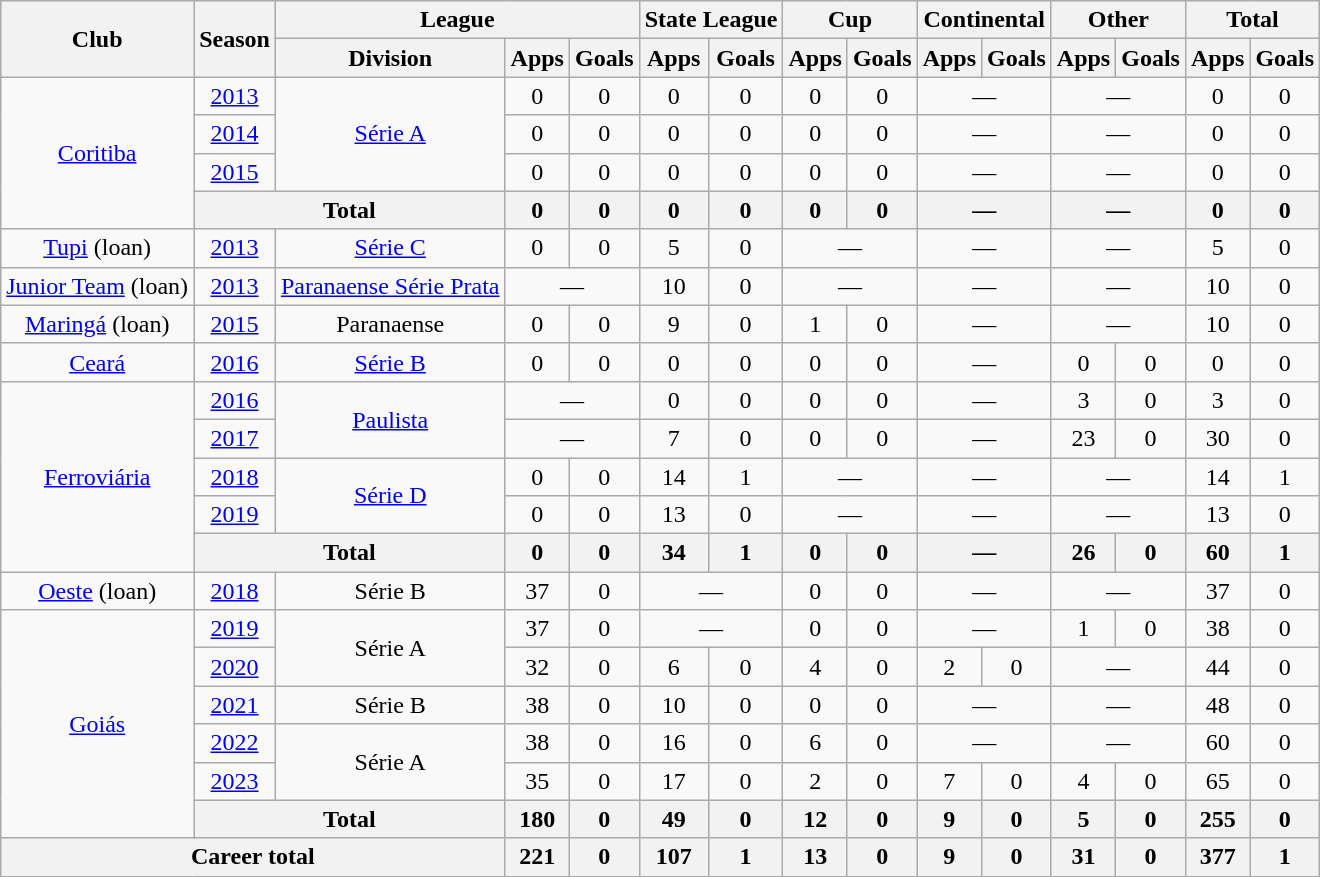<table class="wikitable" style="text-align: center;">
<tr>
<th rowspan="2">Club</th>
<th rowspan="2">Season</th>
<th colspan="3">League</th>
<th colspan="2">State League</th>
<th colspan="2">Cup</th>
<th colspan="2">Continental</th>
<th colspan="2">Other</th>
<th colspan="2">Total</th>
</tr>
<tr>
<th>Division</th>
<th>Apps</th>
<th>Goals</th>
<th>Apps</th>
<th>Goals</th>
<th>Apps</th>
<th>Goals</th>
<th>Apps</th>
<th>Goals</th>
<th>Apps</th>
<th>Goals</th>
<th>Apps</th>
<th>Goals</th>
</tr>
<tr>
<td rowspan="4" valign="center"><a href='#'>Coritiba</a></td>
<td><a href='#'>2013</a></td>
<td rowspan="3"><a href='#'>Série A</a></td>
<td>0</td>
<td>0</td>
<td>0</td>
<td>0</td>
<td>0</td>
<td>0</td>
<td colspan="2">—</td>
<td colspan="2">—</td>
<td>0</td>
<td>0</td>
</tr>
<tr>
<td><a href='#'>2014</a></td>
<td>0</td>
<td>0</td>
<td>0</td>
<td>0</td>
<td>0</td>
<td>0</td>
<td colspan="2">—</td>
<td colspan="2">—</td>
<td>0</td>
<td>0</td>
</tr>
<tr>
<td><a href='#'>2015</a></td>
<td>0</td>
<td>0</td>
<td>0</td>
<td>0</td>
<td>0</td>
<td>0</td>
<td colspan="2">—</td>
<td colspan="2">—</td>
<td>0</td>
<td>0</td>
</tr>
<tr>
<th colspan="2">Total</th>
<th>0</th>
<th>0</th>
<th>0</th>
<th>0</th>
<th>0</th>
<th>0</th>
<th colspan="2">—</th>
<th colspan="2">—</th>
<th>0</th>
<th>0</th>
</tr>
<tr>
<td valign="center"><a href='#'>Tupi</a> (loan)</td>
<td><a href='#'>2013</a></td>
<td><a href='#'>Série C</a></td>
<td>0</td>
<td>0</td>
<td>5</td>
<td>0</td>
<td colspan="2">—</td>
<td colspan="2">—</td>
<td colspan="2">—</td>
<td>5</td>
<td>0</td>
</tr>
<tr>
<td valign="center"><a href='#'>Junior Team</a> (loan)</td>
<td><a href='#'>2013</a></td>
<td><a href='#'>Paranaense Série Prata</a></td>
<td colspan="2">—</td>
<td>10</td>
<td>0</td>
<td colspan="2">—</td>
<td colspan="2">—</td>
<td colspan="2">—</td>
<td>10</td>
<td>0</td>
</tr>
<tr>
<td valign="center"><a href='#'>Maringá</a> (loan)</td>
<td><a href='#'>2015</a></td>
<td>Paranaense</td>
<td>0</td>
<td>0</td>
<td>9</td>
<td>0</td>
<td>1</td>
<td>0</td>
<td colspan="2">—</td>
<td colspan="2">—</td>
<td>10</td>
<td>0</td>
</tr>
<tr>
<td valign="center"><a href='#'>Ceará</a></td>
<td><a href='#'>2016</a></td>
<td><a href='#'>Série B</a></td>
<td>0</td>
<td>0</td>
<td>0</td>
<td>0</td>
<td>0</td>
<td>0</td>
<td colspan="2">—</td>
<td>0</td>
<td>0</td>
<td>0</td>
<td>0</td>
</tr>
<tr>
<td rowspan="5" valign="center"><a href='#'>Ferroviária</a></td>
<td><a href='#'>2016</a></td>
<td rowspan="2"><a href='#'>Paulista</a></td>
<td colspan="2">—</td>
<td>0</td>
<td>0</td>
<td>0</td>
<td>0</td>
<td colspan="2">—</td>
<td>3</td>
<td>0</td>
<td>3</td>
<td>0</td>
</tr>
<tr>
<td><a href='#'>2017</a></td>
<td colspan="2">—</td>
<td>7</td>
<td>0</td>
<td>0</td>
<td>0</td>
<td colspan="2">—</td>
<td>23</td>
<td>0</td>
<td>30</td>
<td>0</td>
</tr>
<tr>
<td><a href='#'>2018</a></td>
<td rowspan="2"><a href='#'>Série D</a></td>
<td>0</td>
<td>0</td>
<td>14</td>
<td>1</td>
<td colspan="2">—</td>
<td colspan="2">—</td>
<td colspan="2">—</td>
<td>14</td>
<td>1</td>
</tr>
<tr>
<td><a href='#'>2019</a></td>
<td>0</td>
<td>0</td>
<td>13</td>
<td>0</td>
<td colspan="2">—</td>
<td colspan="2">—</td>
<td colspan="2">—</td>
<td>13</td>
<td>0</td>
</tr>
<tr>
<th colspan="2">Total</th>
<th>0</th>
<th>0</th>
<th>34</th>
<th>1</th>
<th>0</th>
<th>0</th>
<th colspan="2">—</th>
<th>26</th>
<th>0</th>
<th>60</th>
<th>1</th>
</tr>
<tr>
<td valign="center"><a href='#'>Oeste</a> (loan)</td>
<td><a href='#'>2018</a></td>
<td>Série B</td>
<td>37</td>
<td>0</td>
<td colspan="2">—</td>
<td>0</td>
<td>0</td>
<td colspan="2">—</td>
<td colspan="2">—</td>
<td>37</td>
<td>0</td>
</tr>
<tr>
<td rowspan="6" valign="center"><a href='#'>Goiás</a></td>
<td><a href='#'>2019</a></td>
<td rowspan="2">Série A</td>
<td>37</td>
<td>0</td>
<td colspan="2">—</td>
<td>0</td>
<td>0</td>
<td colspan="2">—</td>
<td>1</td>
<td>0</td>
<td>38</td>
<td>0</td>
</tr>
<tr>
<td><a href='#'>2020</a></td>
<td>32</td>
<td>0</td>
<td>6</td>
<td>0</td>
<td>4</td>
<td>0</td>
<td>2</td>
<td>0</td>
<td colspan="2">—</td>
<td>44</td>
<td>0</td>
</tr>
<tr>
<td><a href='#'>2021</a></td>
<td>Série B</td>
<td>38</td>
<td>0</td>
<td>10</td>
<td>0</td>
<td>0</td>
<td>0</td>
<td colspan="2">—</td>
<td colspan="2">—</td>
<td>48</td>
<td>0</td>
</tr>
<tr>
<td><a href='#'>2022</a></td>
<td rowspan="2">Série A</td>
<td>38</td>
<td>0</td>
<td>16</td>
<td>0</td>
<td>6</td>
<td>0</td>
<td colspan="2">—</td>
<td colspan="2">—</td>
<td>60</td>
<td>0</td>
</tr>
<tr>
<td><a href='#'>2023</a></td>
<td>35</td>
<td>0</td>
<td>17</td>
<td>0</td>
<td>2</td>
<td>0</td>
<td>7</td>
<td>0</td>
<td>4</td>
<td>0</td>
<td>65</td>
<td>0</td>
</tr>
<tr>
<th colspan="2">Total</th>
<th>180</th>
<th>0</th>
<th>49</th>
<th>0</th>
<th>12</th>
<th>0</th>
<th>9</th>
<th>0</th>
<th>5</th>
<th>0</th>
<th>255</th>
<th>0</th>
</tr>
<tr>
<th colspan="3"><strong>Career total</strong></th>
<th>221</th>
<th>0</th>
<th>107</th>
<th>1</th>
<th>13</th>
<th>0</th>
<th>9</th>
<th>0</th>
<th>31</th>
<th>0</th>
<th>377</th>
<th>1</th>
</tr>
</table>
